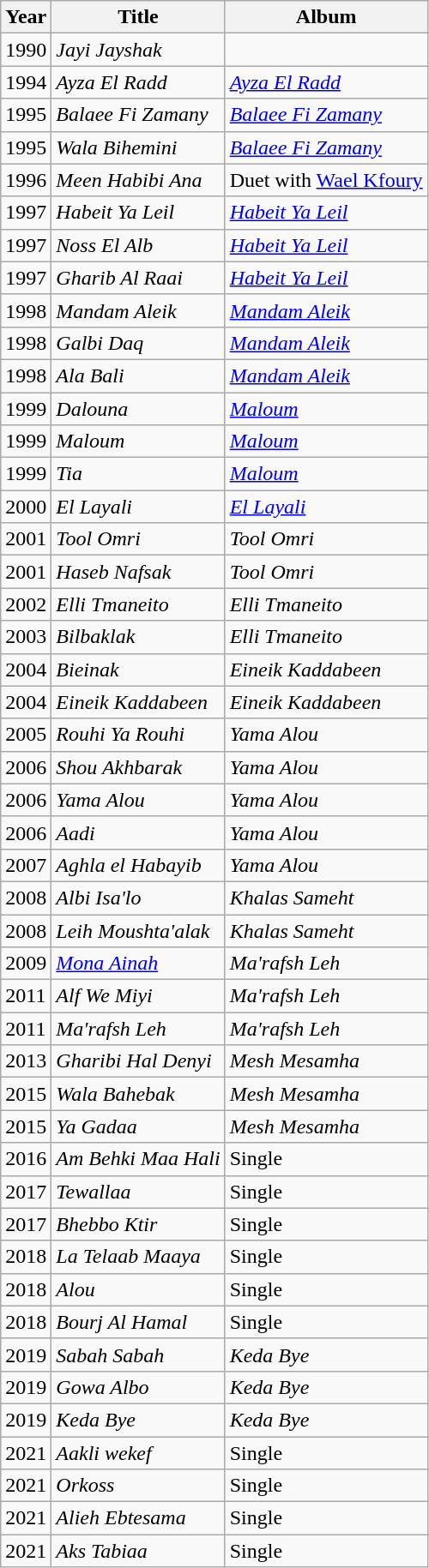<table class="wikitable plainrowheaders">
<tr>
<th>Year</th>
<th>Title</th>
<th>Album</th>
</tr>
<tr>
<td>1990</td>
<td><em>Jayi Jayshak</em></td>
<td></td>
</tr>
<tr>
<td>1994</td>
<td><em>Ayza El Radd</em></td>
<td><em><a href='#'>Ayza El Radd</a></em></td>
</tr>
<tr>
<td>1995</td>
<td><em>Balaee Fi Zamany </em></td>
<td><em><a href='#'>Balaee Fi Zamany</a></em></td>
</tr>
<tr>
<td>1995</td>
<td><em>Wala Bihemini</em></td>
<td><em><a href='#'>Balaee Fi Zamany</a></em></td>
</tr>
<tr>
<td>1996</td>
<td><em>Meen Habibi Ana</em></td>
<td>Duet with <a href='#'>Wael Kfoury</a></td>
</tr>
<tr>
<td>1997</td>
<td><em>Habeit Ya Leil</em></td>
<td><em><a href='#'>Habeit Ya Leil</a></em></td>
</tr>
<tr>
<td>1997</td>
<td><em>Noss El Alb</em></td>
<td><em><a href='#'>Habeit Ya Leil</a></em></td>
</tr>
<tr>
<td>1997</td>
<td><em>Gharib Al Raai</em></td>
<td><em><a href='#'>Habeit Ya Leil</a></em></td>
</tr>
<tr>
<td>1998</td>
<td><em>Mandam Aleik</em></td>
<td><em><a href='#'>Mandam Aleik</a></em></td>
</tr>
<tr>
<td>1998</td>
<td><em>Galbi Daq</em></td>
<td><em><a href='#'>Mandam Aleik</a></em></td>
</tr>
<tr>
<td>1998</td>
<td><em>Ala Bali</em></td>
<td><em><a href='#'>Mandam Aleik</a></em></td>
</tr>
<tr>
<td>1999</td>
<td><em>Dalouna</em></td>
<td><em><a href='#'>Maloum</a></em></td>
</tr>
<tr>
<td>1999</td>
<td><em>Maloum</em></td>
<td><em><a href='#'>Maloum</a></em></td>
</tr>
<tr>
<td>1999</td>
<td><em>Tia</em></td>
<td><em><a href='#'>Maloum</a></em></td>
</tr>
<tr>
<td>2000</td>
<td><em>El Layali</em></td>
<td><em><a href='#'>El Layali</a></em></td>
</tr>
<tr>
<td>2001</td>
<td><em>Tool Omri</em></td>
<td><em>Tool Omri</em></td>
</tr>
<tr>
<td>2001</td>
<td><em>Haseb Nafsak</em></td>
<td><em>Tool Omri</em></td>
</tr>
<tr>
<td>2002</td>
<td><em>Elli Tmaneito</em></td>
<td><em>Elli Tmaneito</em></td>
</tr>
<tr>
<td>2003</td>
<td><em>Bilbaklak</em></td>
<td><em>Elli Tmaneito</em></td>
</tr>
<tr>
<td>2004</td>
<td><em>Bieinak</em></td>
<td><em>Eineik Kaddabeen</em></td>
</tr>
<tr>
<td>2004</td>
<td><em>Eineik Kaddabeen</em></td>
<td><em>Eineik Kaddabeen</em></td>
</tr>
<tr>
<td>2005</td>
<td><em>Rouhi Ya Rouhi</em></td>
<td><em>Yama Alou</em></td>
</tr>
<tr>
<td>2006</td>
<td><em>Shou Akhbarak</em></td>
<td><em>Yama Alou</em></td>
</tr>
<tr>
<td>2006</td>
<td><em>Yama Alou</em></td>
<td><em>Yama Alou</em></td>
</tr>
<tr>
<td>2006</td>
<td><em>Aadi</em></td>
<td><em>Yama Alou</em></td>
</tr>
<tr>
<td>2007</td>
<td><em>Aghla el Habayib</em></td>
<td><em>Yama Alou</em></td>
</tr>
<tr>
<td>2008</td>
<td><em>Albi Isa'lo</em></td>
<td><em>Khalas Sameht</em></td>
</tr>
<tr>
<td>2008</td>
<td><em>Leih Moushta'alak</em></td>
<td><em>Khalas Sameht</em></td>
</tr>
<tr>
<td>2009</td>
<td><em><a href='#'>Mona Ainah</a></em></td>
<td><em>Ma'rafsh Leh</em></td>
</tr>
<tr>
<td>2011</td>
<td><em>Alf We Miyi</em></td>
<td><em>Ma'rafsh Leh</em></td>
</tr>
<tr>
<td>2011</td>
<td><em>Ma'rafsh Leh</em></td>
<td><em>Ma'rafsh Leh</em></td>
</tr>
<tr>
<td>2013</td>
<td><em>Gharibi Hal Denyi</em></td>
<td><em>Mesh Mesamha</em></td>
</tr>
<tr>
<td>2015</td>
<td><em>Wala Bahebak</em></td>
<td><em>Mesh Mesamha</em></td>
</tr>
<tr>
<td>2015</td>
<td><em>Ya Gadaa</em></td>
<td><em>Mesh Mesamha</em></td>
</tr>
<tr>
<td>2016</td>
<td><em>Am Behki Maa Hali</em></td>
<td>Single</td>
</tr>
<tr>
<td>2017</td>
<td><em>Tewallaa</em></td>
<td>Single</td>
</tr>
<tr>
<td>2017</td>
<td><em>Bhebbo Ktir</em></td>
<td>Single</td>
</tr>
<tr>
<td>2018</td>
<td><em>La Telaab Maaya</em></td>
<td>Single</td>
</tr>
<tr>
<td>2018</td>
<td><em>Alou</em></td>
<td>Single</td>
</tr>
<tr>
<td>2018</td>
<td><em>Bourj Al Hamal</em></td>
<td>Single</td>
</tr>
<tr>
<td>2019</td>
<td><em>Sabah Sabah</em></td>
<td><em>Keda Bye</em></td>
</tr>
<tr>
<td>2019</td>
<td><em>Gowa Albo</em></td>
<td><em>Keda Bye</em></td>
</tr>
<tr>
<td>2019</td>
<td><em>Keda Bye</em></td>
<td><em>Keda Bye</em></td>
</tr>
<tr>
<td>2021</td>
<td><em>Aakli wekef</em></td>
<td>Single</td>
</tr>
<tr>
<td>2021</td>
<td><em>Orkoss</em></td>
<td>Single</td>
</tr>
<tr>
<td>2021</td>
<td><em>Alieh Ebtesama</em></td>
<td>Single</td>
</tr>
<tr>
<td>2021</td>
<td><em>Aks Tabiaa</em></td>
<td>Single</td>
</tr>
</table>
